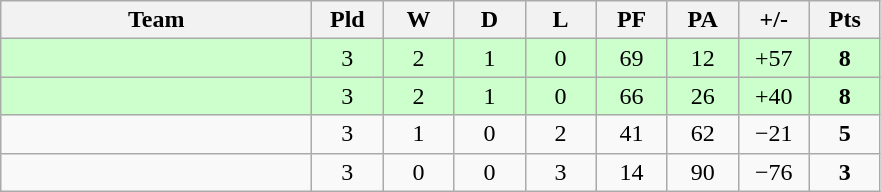<table class="wikitable" style="text-align: center;">
<tr>
<th width="200">Team</th>
<th width="40">Pld</th>
<th width="40">W</th>
<th width="40">D</th>
<th width="40">L</th>
<th width="40">PF</th>
<th width="40">PA</th>
<th width="40">+/-</th>
<th width="40">Pts</th>
</tr>
<tr style="background-color:#ccffcc">
<td style="text-align:left;"></td>
<td>3</td>
<td>2</td>
<td>1</td>
<td>0</td>
<td>69</td>
<td>12</td>
<td>+57</td>
<td><strong>8</strong></td>
</tr>
<tr style="background-color:#ccffcc">
<td style="text-align:left;"></td>
<td>3</td>
<td>2</td>
<td>1</td>
<td>0</td>
<td>66</td>
<td>26</td>
<td>+40</td>
<td><strong>8</strong></td>
</tr>
<tr>
<td style="text-align:left;"></td>
<td>3</td>
<td>1</td>
<td>0</td>
<td>2</td>
<td>41</td>
<td>62</td>
<td>−21</td>
<td><strong>5</strong></td>
</tr>
<tr>
<td style="text-align:left;"></td>
<td>3</td>
<td>0</td>
<td>0</td>
<td>3</td>
<td>14</td>
<td>90</td>
<td>−76</td>
<td><strong>3</strong></td>
</tr>
</table>
